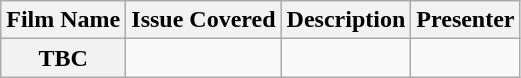<table class="wikitable">
<tr>
<th>Film Name</th>
<th>Issue Covered</th>
<th>Description</th>
<th>Presenter</th>
</tr>
<tr>
<th>TBC</th>
<td></td>
<td></td>
<td></td>
</tr>
</table>
